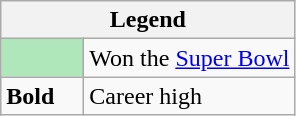<table class="wikitable mw-collapsible mw-collapsed">
<tr>
<th colspan="2">Legend</th>
</tr>
<tr>
<td style="background:#afe6ba; width:3em;"></td>
<td>Won the <a href='#'>Super Bowl</a></td>
</tr>
<tr>
<td><strong>Bold</strong></td>
<td>Career high</td>
</tr>
</table>
